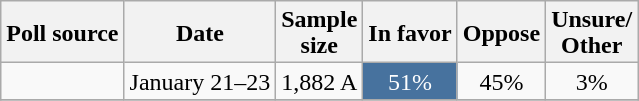<table class="wikitable sortable collapsible" style="text-align:center;line-height:17px">
<tr>
<th>Poll source</th>
<th>Date</th>
<th>Sample<br>size</th>
<th>In favor</th>
<th>Oppose</th>
<th>Unsure/<br>Other</th>
</tr>
<tr>
<td></td>
<td>January 21–23</td>
<td>1,882 A</td>
<td style="background:#47729E; color: white">51%</td>
<td>45%</td>
<td>3%</td>
</tr>
<tr>
</tr>
</table>
